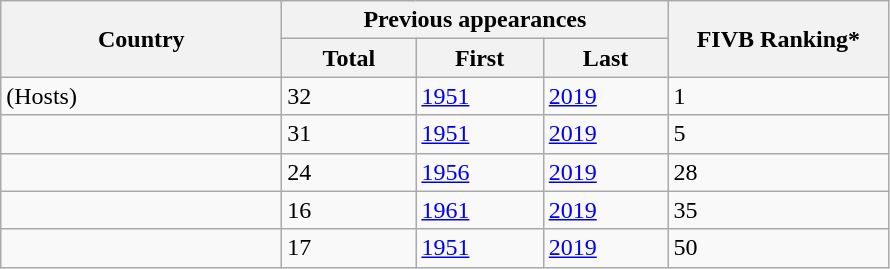<table class="wikitable">
<tr>
<th rowspan=2 style="width:180px">Country</th>
<th colspan=3 style="width:250px">Previous appearances</th>
<th rowspan=2 style="width:140px">FIVB Ranking*</th>
</tr>
<tr>
<th>Total</th>
<th>First</th>
<th>Last</th>
</tr>
<tr>
<td> (Hosts)</td>
<td>32</td>
<td><a href='#'>1951</a></td>
<td><a href='#'>2019</a></td>
<td>1</td>
</tr>
<tr>
<td></td>
<td>31</td>
<td><a href='#'>1951</a></td>
<td><a href='#'>2019</a></td>
<td>5</td>
</tr>
<tr>
<td></td>
<td>24</td>
<td><a href='#'>1956</a></td>
<td><a href='#'>2019</a></td>
<td>28</td>
</tr>
<tr>
<td></td>
<td>16</td>
<td><a href='#'>1961</a></td>
<td><a href='#'>2019</a></td>
<td>35</td>
</tr>
<tr>
<td></td>
<td>17</td>
<td><a href='#'>1951</a></td>
<td><a href='#'>2019</a></td>
<td>50</td>
</tr>
</table>
